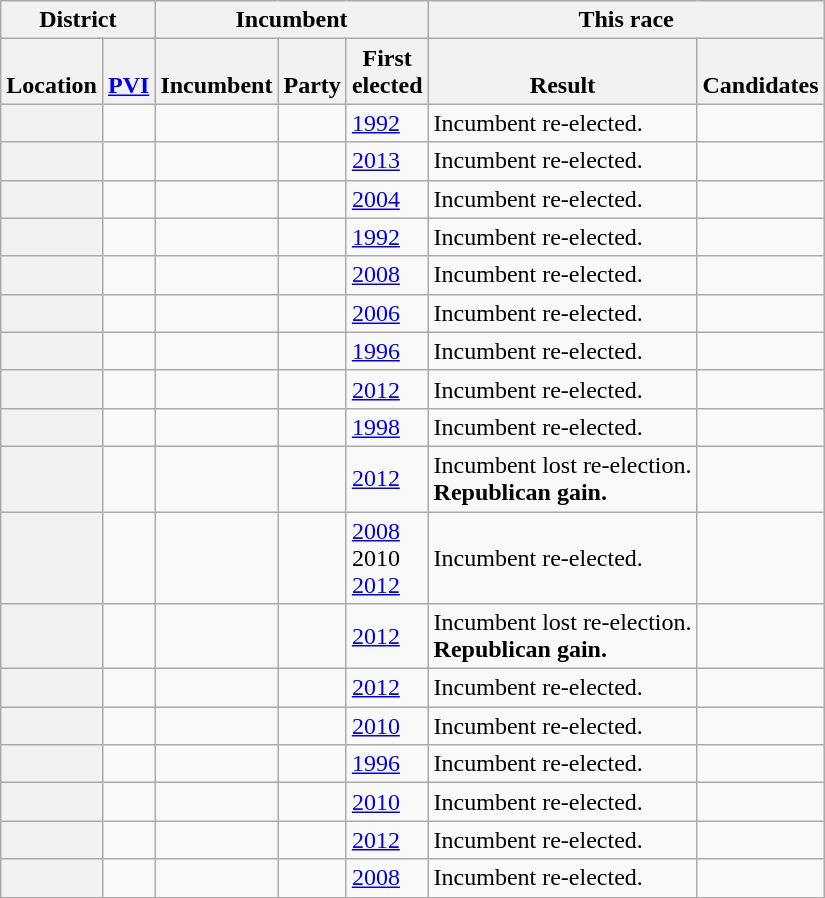<table class="wikitable sortable">
<tr valign=bottom>
<th colspan=2>District</th>
<th colspan=3>Incumbent</th>
<th colspan=2>This race</th>
</tr>
<tr valign=bottom>
<th>Location</th>
<th><a href='#'>PVI</a></th>
<th>Incumbent</th>
<th>Party</th>
<th>First<br>elected</th>
<th>Result</th>
<th>Candidates</th>
</tr>
<tr>
<th></th>
<td></td>
<td></td>
<td></td>
<td><a href='#'>1992</a></td>
<td>Incumbent re-elected.</td>
<td nowrap></td>
</tr>
<tr>
<th></th>
<td></td>
<td></td>
<td></td>
<td><a href='#'>2013 </a></td>
<td>Incumbent re-elected.</td>
<td nowrap></td>
</tr>
<tr>
<th></th>
<td></td>
<td></td>
<td></td>
<td><a href='#'>2004</a></td>
<td>Incumbent re-elected.</td>
<td nowrap></td>
</tr>
<tr>
<th></th>
<td></td>
<td></td>
<td></td>
<td><a href='#'>1992</a></td>
<td>Incumbent re-elected.</td>
<td nowrap></td>
</tr>
<tr>
<th></th>
<td></td>
<td></td>
<td></td>
<td><a href='#'>2008</a></td>
<td>Incumbent re-elected.</td>
<td nowrap></td>
</tr>
<tr>
<th></th>
<td></td>
<td></td>
<td></td>
<td><a href='#'>2006</a></td>
<td>Incumbent re-elected.</td>
<td nowrap></td>
</tr>
<tr>
<th></th>
<td></td>
<td></td>
<td></td>
<td><a href='#'>1996</a></td>
<td>Incumbent re-elected.</td>
<td nowrap></td>
</tr>
<tr>
<th></th>
<td></td>
<td></td>
<td></td>
<td><a href='#'>2012</a></td>
<td>Incumbent re-elected.</td>
<td nowrap></td>
</tr>
<tr>
<th></th>
<td></td>
<td></td>
<td></td>
<td><a href='#'>1998</a></td>
<td>Incumbent re-elected.</td>
<td nowrap></td>
</tr>
<tr>
<th></th>
<td></td>
<td></td>
<td></td>
<td><a href='#'>2012</a></td>
<td>Incumbent lost re-election.<br><strong>Republican gain.</strong></td>
<td nowrap></td>
</tr>
<tr>
<th></th>
<td></td>
<td></td>
<td></td>
<td><a href='#'>2008 </a><br>2010 <br><a href='#'>2012</a></td>
<td>Incumbent re-elected.</td>
<td nowrap></td>
</tr>
<tr>
<th></th>
<td></td>
<td></td>
<td></td>
<td><a href='#'>2012</a></td>
<td>Incumbent lost re-election.<br><strong>Republican gain.</strong></td>
<td nowrap></td>
</tr>
<tr>
<th></th>
<td></td>
<td></td>
<td></td>
<td><a href='#'>2012</a></td>
<td>Incumbent re-elected.</td>
<td nowrap></td>
</tr>
<tr>
<th></th>
<td></td>
<td></td>
<td></td>
<td><a href='#'>2010</a></td>
<td>Incumbent re-elected.</td>
<td nowrap></td>
</tr>
<tr>
<th></th>
<td></td>
<td></td>
<td></td>
<td><a href='#'>1996</a></td>
<td>Incumbent re-elected.</td>
<td nowrap></td>
</tr>
<tr>
<th></th>
<td></td>
<td></td>
<td></td>
<td><a href='#'>2010</a></td>
<td>Incumbent re-elected.</td>
<td nowrap></td>
</tr>
<tr>
<th></th>
<td></td>
<td></td>
<td></td>
<td><a href='#'>2012</a></td>
<td>Incumbent re-elected.</td>
<td nowrap></td>
</tr>
<tr>
<th></th>
<td></td>
<td></td>
<td></td>
<td><a href='#'>2008</a></td>
<td>Incumbent re-elected.</td>
<td nowrap></td>
</tr>
</table>
